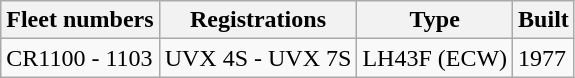<table class="wikitable">
<tr>
<th>Fleet numbers</th>
<th>Registrations</th>
<th>Type</th>
<th>Built</th>
</tr>
<tr>
<td>CR1100 - 1103</td>
<td>UVX 4S - UVX 7S</td>
<td>LH43F (ECW)</td>
<td>1977</td>
</tr>
</table>
